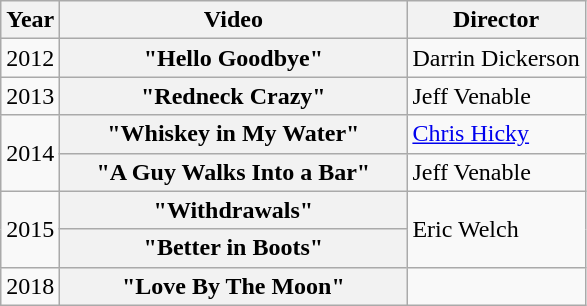<table class="wikitable plainrowheaders">
<tr>
<th>Year</th>
<th style="width:14em;">Video</th>
<th>Director</th>
</tr>
<tr>
<td>2012</td>
<th scope="row">"Hello Goodbye"</th>
<td>Darrin Dickerson</td>
</tr>
<tr>
<td>2013</td>
<th scope="row">"Redneck Crazy"</th>
<td>Jeff Venable</td>
</tr>
<tr>
<td rowspan="2">2014</td>
<th scope="row">"Whiskey in My Water"</th>
<td><a href='#'>Chris Hicky</a></td>
</tr>
<tr>
<th scope="row">"A Guy Walks Into a Bar"</th>
<td>Jeff Venable</td>
</tr>
<tr>
<td rowspan="2">2015</td>
<th scope="row">"Withdrawals"</th>
<td rowspan="2">Eric Welch</td>
</tr>
<tr>
<th scope="row">"Better in Boots"</th>
</tr>
<tr>
<td>2018</td>
<th scope="row">"Love By The Moon"</th>
<td></td>
</tr>
</table>
